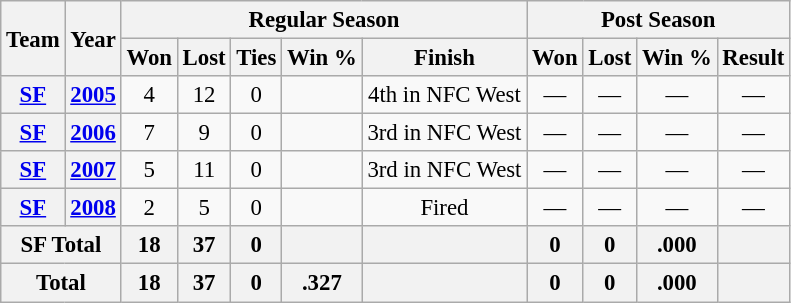<table class="wikitable" style="font-size: 95%; text-align:center;">
<tr>
<th rowspan="2">Team</th>
<th rowspan="2">Year</th>
<th colspan="5">Regular Season</th>
<th colspan="4">Post Season</th>
</tr>
<tr>
<th>Won</th>
<th>Lost</th>
<th>Ties</th>
<th>Win %</th>
<th>Finish</th>
<th>Won</th>
<th>Lost</th>
<th>Win %</th>
<th>Result</th>
</tr>
<tr>
<th><a href='#'>SF</a></th>
<th><a href='#'>2005</a></th>
<td>4</td>
<td>12</td>
<td>0</td>
<td></td>
<td>4th in NFC West</td>
<td>—</td>
<td>—</td>
<td>—</td>
<td>—</td>
</tr>
<tr>
<th><a href='#'>SF</a></th>
<th><a href='#'>2006</a></th>
<td>7</td>
<td>9</td>
<td>0</td>
<td></td>
<td>3rd in NFC West</td>
<td>—</td>
<td>—</td>
<td>—</td>
<td>—</td>
</tr>
<tr>
<th><a href='#'>SF</a></th>
<th><a href='#'>2007</a></th>
<td>5</td>
<td>11</td>
<td>0</td>
<td></td>
<td>3rd in NFC West</td>
<td>—</td>
<td>—</td>
<td>—</td>
<td>—</td>
</tr>
<tr>
<th><a href='#'>SF</a></th>
<th><a href='#'>2008</a></th>
<td>2</td>
<td>5</td>
<td>0</td>
<td></td>
<td>Fired</td>
<td>—</td>
<td>—</td>
<td>—</td>
<td>—</td>
</tr>
<tr>
<th colspan="2">SF Total</th>
<th>18</th>
<th>37</th>
<th>0</th>
<th></th>
<th></th>
<th>0</th>
<th>0</th>
<th>.000</th>
<th></th>
</tr>
<tr>
<th colspan="2">Total</th>
<th>18</th>
<th>37</th>
<th>0</th>
<th>.327</th>
<th></th>
<th>0</th>
<th>0</th>
<th>.000</th>
<th></th>
</tr>
</table>
